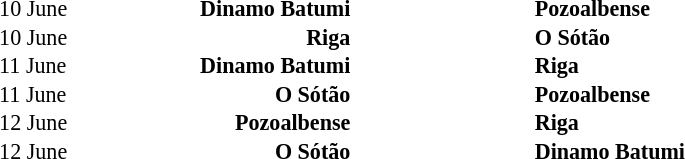<table>
<tr style="vertical-align:top">
<td style="min-width:44em;" width=50%><br></td>
<td style="min-width:36em;"><br><table width=100%  style="font-size:92%; font-weight:bold; white-space: nowrap" cellspacing=0>
<tr>
<td width=8% rowspan=7></td>
<td width=10% height=15></td>
<td width=3% rowspan=7></td>
<td width=28%></td>
<td width=3% rowspan=7></td>
<td width=15%></td>
<td width=3% rowspan=7></td>
<td width=28%></td>
<td width=2% rowspan=7></td>
</tr>
<tr>
<td style="font-weight:normal">10 June</td>
<td align=right>Dinamo Batumi </td>
<td align=center></td>
<td align=left> Pozoalbense</td>
</tr>
<tr>
<td style="font-weight:normal">10 June</td>
<td align=right>Riga </td>
<td align=center></td>
<td align=left> O Sótão</td>
</tr>
<tr>
<td style="font-weight:normal">11 June</td>
<td align=right>Dinamo Batumi </td>
<td align=center></td>
<td align=left> Riga</td>
</tr>
<tr>
<td style="font-weight:normal">11 June</td>
<td align=right>O Sótão </td>
<td align=center></td>
<td align=left> Pozoalbense</td>
</tr>
<tr>
<td style="font-weight:normal">12 June</td>
<td align=right>Pozoalbense </td>
<td align=center></td>
<td align=left> Riga</td>
</tr>
<tr>
<td style="font-weight:normal">12 June</td>
<td align=right>O Sótão </td>
<td align=center></td>
<td align=left> Dinamo Batumi</td>
</tr>
</table>
</td>
</tr>
</table>
